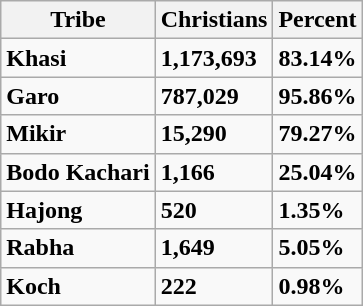<table class="wikitable">
<tr>
<th><strong>Tribe</strong></th>
<th><strong>Christians</strong></th>
<th><strong>Percent</strong></th>
</tr>
<tr>
<td><strong>Khasi</strong></td>
<td><strong>1,173,693</strong></td>
<td><strong>83.14%</strong></td>
</tr>
<tr>
<td><strong>Garo</strong></td>
<td><strong>787,029</strong></td>
<td><strong>95.86%</strong></td>
</tr>
<tr>
<td><strong>Mikir</strong></td>
<td><strong>15,290</strong></td>
<td><strong>79.27%</strong></td>
</tr>
<tr>
<td><strong>Bodo Kachari</strong></td>
<td><strong>1,166</strong></td>
<td><strong>25.04%</strong></td>
</tr>
<tr>
<td><strong>Hajong</strong></td>
<td><strong>520</strong></td>
<td><strong>1.35%</strong></td>
</tr>
<tr>
<td><strong>Rabha</strong></td>
<td><strong>1,649</strong></td>
<td><strong>5.05%</strong></td>
</tr>
<tr>
<td><strong>Koch</strong></td>
<td><strong>222</strong></td>
<td><strong>0.98%</strong></td>
</tr>
</table>
